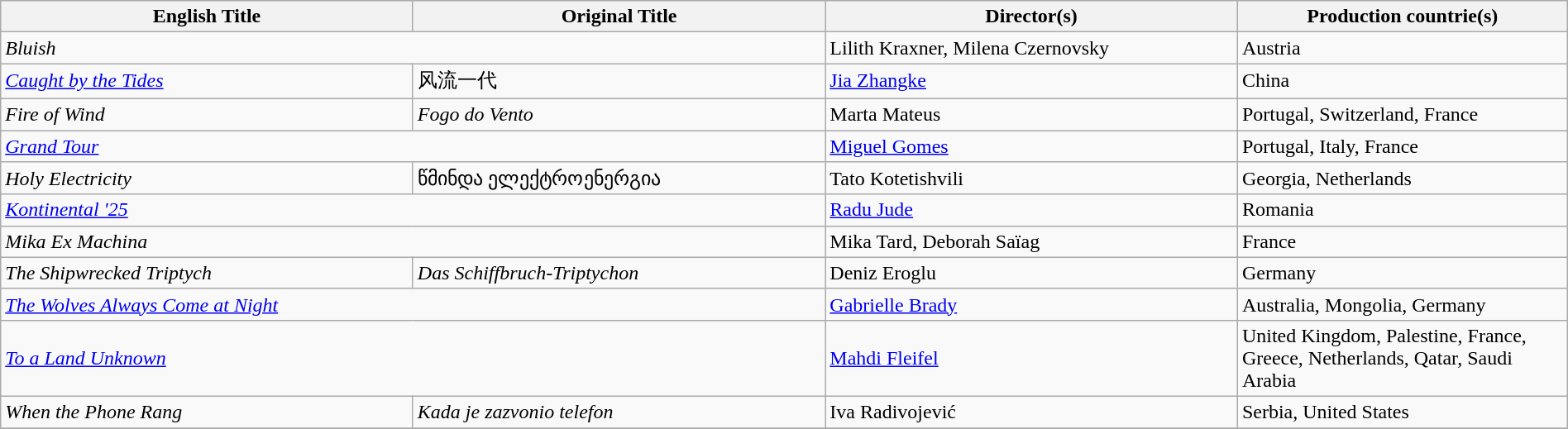<table class="wikitable" style="width:100%; margin-bottom:4px">
<tr>
<th scope="col" width="25%">English Title</th>
<th scope="col" width="25%">Original Title</th>
<th scope="col" width="25%">Director(s)</th>
<th scope="col" width="20%">Production countrie(s)</th>
</tr>
<tr>
<td colspan="2"><em>Bluish</em></td>
<td>Lilith Kraxner, Milena Czernovsky</td>
<td>Austria</td>
</tr>
<tr>
<td><em><a href='#'>Caught by the Tides</a></em></td>
<td>风流一代</td>
<td><a href='#'>Jia Zhangke</a></td>
<td>China</td>
</tr>
<tr>
<td><em>Fire of Wind</em></td>
<td><em>Fogo do Vento</em></td>
<td>Marta Mateus</td>
<td>Portugal, Switzerland, France</td>
</tr>
<tr>
<td colspan="2"><em><a href='#'>Grand Tour</a></em></td>
<td><a href='#'>Miguel Gomes</a></td>
<td>Portugal, Italy, France</td>
</tr>
<tr>
<td><em>Holy Electricity</em></td>
<td>წმინდა ელექტროენერგია</td>
<td>Tato Kotetishvili</td>
<td>Georgia, Netherlands</td>
</tr>
<tr>
<td colspan="2"><em><a href='#'>Kontinental '25</a></em></td>
<td><a href='#'>Radu Jude</a></td>
<td>Romania</td>
</tr>
<tr>
<td colspan="2"><em>Mika Ex Machina</em></td>
<td>Mika Tard, Deborah Saïag</td>
<td>France</td>
</tr>
<tr>
<td><em>The Shipwrecked Triptych</em></td>
<td><em>Das Schiffbruch-Triptychon</em></td>
<td>Deniz Eroglu</td>
<td>Germany</td>
</tr>
<tr>
<td colspan="2"><em><a href='#'>The Wolves Always Come at Night</a></em></td>
<td><a href='#'>Gabrielle Brady</a></td>
<td>Australia, Mongolia, Germany</td>
</tr>
<tr>
<td colspan="2"><em><a href='#'>To a Land Unknown</a></em></td>
<td><a href='#'>Mahdi Fleifel</a></td>
<td>United Kingdom, Palestine, France, Greece, Netherlands, Qatar, Saudi Arabia</td>
</tr>
<tr>
<td><em>When the Phone Rang</em></td>
<td><em>Kada je zazvonio telefon</em></td>
<td>Iva Radivojević</td>
<td>Serbia, United States</td>
</tr>
<tr>
</tr>
</table>
